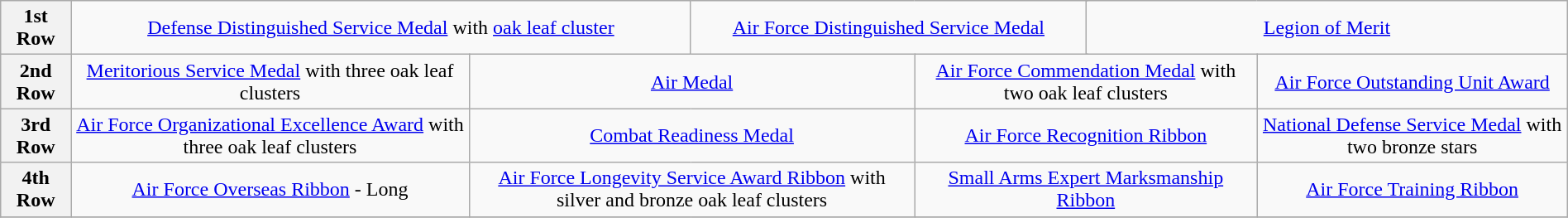<table class="wikitable" style="margin:1em auto; text-align:center;">
<tr>
<th>1st Row</th>
<td colspan="4"><a href='#'>Defense Distinguished Service Medal</a> with <a href='#'>oak leaf cluster</a></td>
<td colspan="4"><a href='#'>Air Force Distinguished Service Medal</a></td>
<td colspan="4"><a href='#'>Legion of Merit</a></td>
</tr>
<tr>
<th>2nd Row</th>
<td colspan="3"><a href='#'>Meritorious Service Medal</a> with three oak leaf clusters</td>
<td colspan="3"><a href='#'>Air Medal</a></td>
<td colspan="3"><a href='#'>Air Force Commendation Medal</a> with two oak leaf clusters</td>
<td colspan="3"><a href='#'>Air Force Outstanding Unit Award</a></td>
</tr>
<tr>
<th>3rd Row</th>
<td colspan="3"><a href='#'>Air Force Organizational Excellence Award</a> with three oak leaf clusters</td>
<td colspan="3"><a href='#'>Combat Readiness Medal</a></td>
<td colspan="3"><a href='#'>Air Force Recognition Ribbon</a></td>
<td colspan="3"><a href='#'>National Defense Service Medal</a> with two bronze stars</td>
</tr>
<tr>
<th>4th Row</th>
<td colspan="3"><a href='#'>Air Force Overseas Ribbon</a> - Long</td>
<td colspan="3"><a href='#'>Air Force Longevity Service Award Ribbon</a> with silver and bronze oak leaf clusters</td>
<td colspan="3"><a href='#'>Small Arms Expert Marksmanship Ribbon</a></td>
<td colspan="3"><a href='#'>Air Force Training Ribbon</a></td>
</tr>
<tr>
</tr>
</table>
